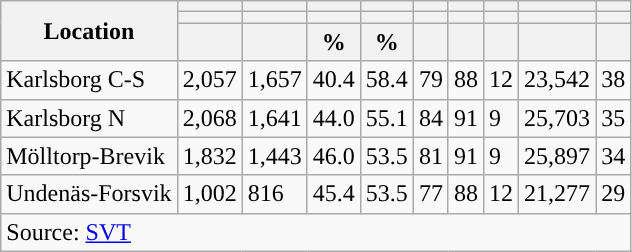<table role="presentation" class="wikitable sortable mw-collapsible">
<tr>
<th rowspan="3">Location</th>
<th></th>
<th></th>
<th></th>
<th></th>
<th></th>
<th></th>
<th></th>
<th></th>
<th></th>
</tr>
<tr>
<th></th>
<th></th>
<th style="background:"></th>
<th style="background:"></th>
<th></th>
<th></th>
<th></th>
<th></th>
<th></th>
</tr>
<tr>
<th data-sort-type="number"></th>
<th data-sort-type="number"></th>
<th data-sort-type="number">%</th>
<th data-sort-type="number">%</th>
<th data-sort-type="number"></th>
<th data-sort-type="number"></th>
<th data-sort-type="number"></th>
<th data-sort-type="number"></th>
<th data-sort-type="number"></th>
</tr>
<tr>
<td align="left">Karlsborg C-S</td>
<td>2,057</td>
<td>1,657</td>
<td>40.4</td>
<td>58.4</td>
<td>79</td>
<td>88</td>
<td>12</td>
<td>23,542</td>
<td>38</td>
</tr>
<tr>
<td align="left">Karlsborg N</td>
<td>2,068</td>
<td>1,641</td>
<td>44.0</td>
<td>55.1</td>
<td>84</td>
<td>91</td>
<td>9</td>
<td>25,703</td>
<td>35</td>
</tr>
<tr>
<td align="left">Mölltorp-Brevik</td>
<td>1,832</td>
<td>1,443</td>
<td>46.0</td>
<td>53.5</td>
<td>81</td>
<td>91</td>
<td>9</td>
<td>25,897</td>
<td>34</td>
</tr>
<tr>
<td align="left">Undenäs-Forsvik</td>
<td>1,002</td>
<td>816</td>
<td>45.4</td>
<td>53.5</td>
<td>77</td>
<td>88</td>
<td>12</td>
<td>21,277</td>
<td>29</td>
</tr>
<tr>
<td colspan="10" align="left">Source: <a href='#'>SVT</a></td>
</tr>
</table>
